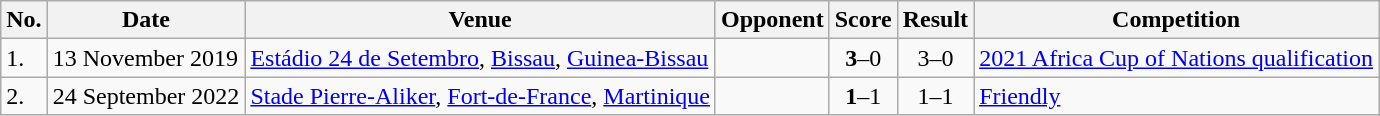<table class="wikitable">
<tr>
<th>No.</th>
<th>Date</th>
<th>Venue</th>
<th>Opponent</th>
<th>Score</th>
<th>Result</th>
<th>Competition</th>
</tr>
<tr>
<td>1.</td>
<td>13 November 2019</td>
<td><a href='#'>Estádio 24 de Setembro</a>, <a href='#'>Bissau</a>, <a href='#'>Guinea-Bissau</a></td>
<td></td>
<td align=center><strong>3</strong>–0</td>
<td align=center>3–0</td>
<td><a href='#'>2021 Africa Cup of Nations qualification</a></td>
</tr>
<tr>
<td>2.</td>
<td>24 September 2022</td>
<td><a href='#'>Stade Pierre-Aliker</a>, <a href='#'>Fort-de-France</a>, <a href='#'>Martinique</a></td>
<td></td>
<td align=center><strong>1</strong>–1</td>
<td align=center>1–1</td>
<td><a href='#'>Friendly</a></td>
</tr>
</table>
